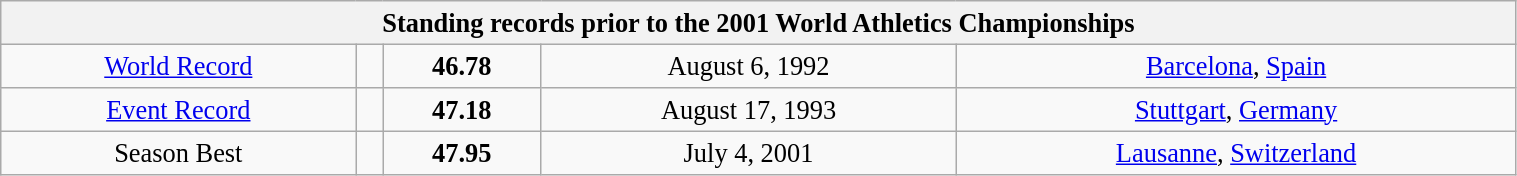<table class="wikitable" style=" text-align:center; font-size:110%;" width="80%">
<tr>
<th colspan="5">Standing records prior to the 2001 World Athletics Championships</th>
</tr>
<tr>
<td><a href='#'>World Record</a></td>
<td></td>
<td><strong>46.78</strong></td>
<td>August 6, 1992</td>
<td> <a href='#'>Barcelona</a>, <a href='#'>Spain</a></td>
</tr>
<tr>
<td><a href='#'>Event Record</a></td>
<td></td>
<td><strong>47.18</strong></td>
<td>August 17, 1993</td>
<td> <a href='#'>Stuttgart</a>, <a href='#'>Germany</a></td>
</tr>
<tr>
<td>Season Best</td>
<td></td>
<td><strong>47.95</strong></td>
<td>July 4, 2001</td>
<td> <a href='#'>Lausanne</a>, <a href='#'>Switzerland</a></td>
</tr>
</table>
